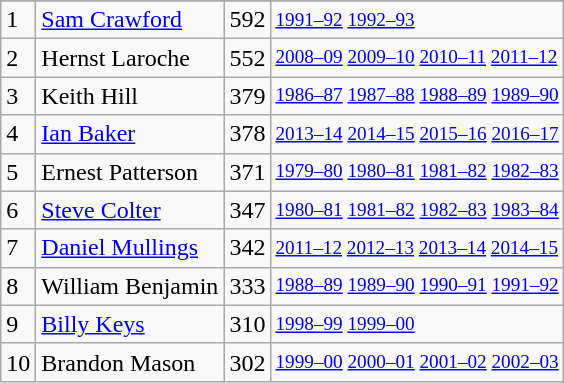<table class="wikitable">
<tr>
</tr>
<tr>
<td>1</td>
<td><a href='#'>Sam Crawford</a></td>
<td>592</td>
<td style="font-size:80%;"><a href='#'>1991–92</a> <a href='#'>1992–93</a></td>
</tr>
<tr>
<td>2</td>
<td>Hernst Laroche</td>
<td>552</td>
<td style="font-size:80%;"><a href='#'>2008–09</a> <a href='#'>2009–10</a> <a href='#'>2010–11</a> <a href='#'>2011–12</a></td>
</tr>
<tr>
<td>3</td>
<td>Keith Hill</td>
<td>379</td>
<td style="font-size:80%;"><a href='#'>1986–87</a> <a href='#'>1987–88</a> <a href='#'>1988–89</a> <a href='#'>1989–90</a></td>
</tr>
<tr>
<td>4</td>
<td><a href='#'>Ian Baker</a></td>
<td>378</td>
<td style="font-size:80%;"><a href='#'>2013–14</a> <a href='#'>2014–15</a> <a href='#'>2015–16</a> <a href='#'>2016–17</a></td>
</tr>
<tr>
<td>5</td>
<td>Ernest Patterson</td>
<td>371</td>
<td style="font-size:80%;"><a href='#'>1979–80</a> <a href='#'>1980–81</a> <a href='#'>1981–82</a> <a href='#'>1982–83</a></td>
</tr>
<tr>
<td>6</td>
<td><a href='#'>Steve Colter</a></td>
<td>347</td>
<td style="font-size:80%;"><a href='#'>1980–81</a> <a href='#'>1981–82</a> <a href='#'>1982–83</a> <a href='#'>1983–84</a></td>
</tr>
<tr>
<td>7</td>
<td><a href='#'>Daniel Mullings</a></td>
<td>342</td>
<td style="font-size:80%;"><a href='#'>2011–12</a> <a href='#'>2012–13</a> <a href='#'>2013–14</a> <a href='#'>2014–15</a></td>
</tr>
<tr>
<td>8</td>
<td>William Benjamin</td>
<td>333</td>
<td style="font-size:80%;"><a href='#'>1988–89</a> <a href='#'>1989–90</a> <a href='#'>1990–91</a> <a href='#'>1991–92</a></td>
</tr>
<tr>
<td>9</td>
<td><a href='#'>Billy Keys</a></td>
<td>310</td>
<td style="font-size:80%;"><a href='#'>1998–99</a> <a href='#'>1999–00</a></td>
</tr>
<tr>
<td>10</td>
<td>Brandon Mason</td>
<td>302</td>
<td style="font-size:80%;"><a href='#'>1999–00</a> <a href='#'>2000–01</a> <a href='#'>2001–02</a> <a href='#'>2002–03</a></td>
</tr>
</table>
